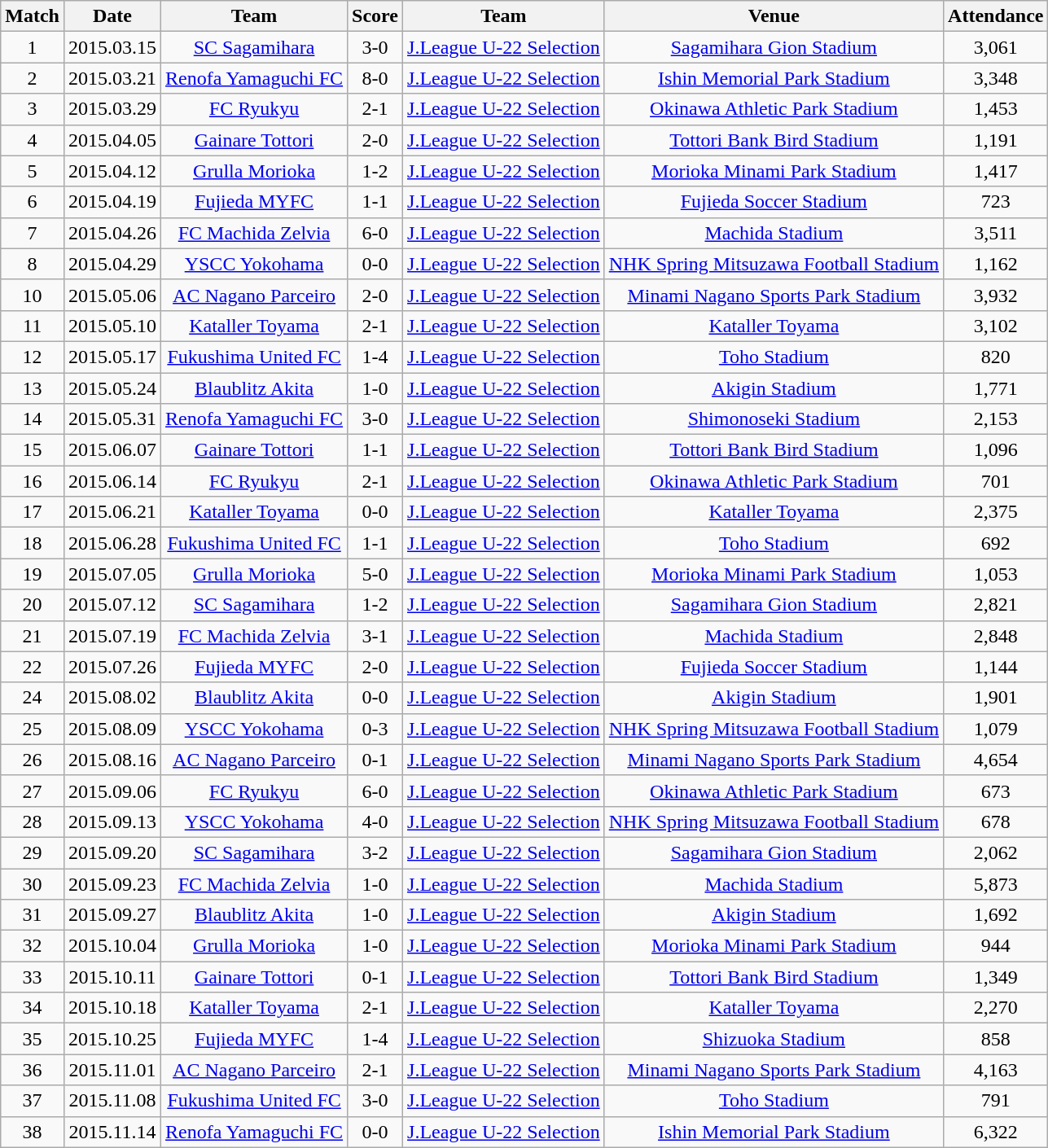<table class="wikitable" style="text-align:center;">
<tr>
<th>Match</th>
<th>Date</th>
<th>Team</th>
<th>Score</th>
<th>Team</th>
<th>Venue</th>
<th>Attendance</th>
</tr>
<tr>
<td>1</td>
<td>2015.03.15</td>
<td><a href='#'>SC Sagamihara</a></td>
<td>3-0</td>
<td><a href='#'>J.League U-22 Selection</a></td>
<td><a href='#'>Sagamihara Gion Stadium</a></td>
<td>3,061</td>
</tr>
<tr>
<td>2</td>
<td>2015.03.21</td>
<td><a href='#'>Renofa Yamaguchi FC</a></td>
<td>8-0</td>
<td><a href='#'>J.League U-22 Selection</a></td>
<td><a href='#'>Ishin Memorial Park Stadium</a></td>
<td>3,348</td>
</tr>
<tr>
<td>3</td>
<td>2015.03.29</td>
<td><a href='#'>FC Ryukyu</a></td>
<td>2-1</td>
<td><a href='#'>J.League U-22 Selection</a></td>
<td><a href='#'>Okinawa Athletic Park Stadium</a></td>
<td>1,453</td>
</tr>
<tr>
<td>4</td>
<td>2015.04.05</td>
<td><a href='#'>Gainare Tottori</a></td>
<td>2-0</td>
<td><a href='#'>J.League U-22 Selection</a></td>
<td><a href='#'>Tottori Bank Bird Stadium</a></td>
<td>1,191</td>
</tr>
<tr>
<td>5</td>
<td>2015.04.12</td>
<td><a href='#'>Grulla Morioka</a></td>
<td>1-2</td>
<td><a href='#'>J.League U-22 Selection</a></td>
<td><a href='#'>Morioka Minami Park Stadium</a></td>
<td>1,417</td>
</tr>
<tr>
<td>6</td>
<td>2015.04.19</td>
<td><a href='#'>Fujieda MYFC</a></td>
<td>1-1</td>
<td><a href='#'>J.League U-22 Selection</a></td>
<td><a href='#'>Fujieda Soccer Stadium</a></td>
<td>723</td>
</tr>
<tr>
<td>7</td>
<td>2015.04.26</td>
<td><a href='#'>FC Machida Zelvia</a></td>
<td>6-0</td>
<td><a href='#'>J.League U-22 Selection</a></td>
<td><a href='#'>Machida Stadium</a></td>
<td>3,511</td>
</tr>
<tr>
<td>8</td>
<td>2015.04.29</td>
<td><a href='#'>YSCC Yokohama</a></td>
<td>0-0</td>
<td><a href='#'>J.League U-22 Selection</a></td>
<td><a href='#'>NHK Spring Mitsuzawa Football Stadium</a></td>
<td>1,162</td>
</tr>
<tr>
<td>10</td>
<td>2015.05.06</td>
<td><a href='#'>AC Nagano Parceiro</a></td>
<td>2-0</td>
<td><a href='#'>J.League U-22 Selection</a></td>
<td><a href='#'>Minami Nagano Sports Park Stadium</a></td>
<td>3,932</td>
</tr>
<tr>
<td>11</td>
<td>2015.05.10</td>
<td><a href='#'>Kataller Toyama</a></td>
<td>2-1</td>
<td><a href='#'>J.League U-22 Selection</a></td>
<td><a href='#'>Kataller Toyama</a></td>
<td>3,102</td>
</tr>
<tr>
<td>12</td>
<td>2015.05.17</td>
<td><a href='#'>Fukushima United FC</a></td>
<td>1-4</td>
<td><a href='#'>J.League U-22 Selection</a></td>
<td><a href='#'>Toho Stadium</a></td>
<td>820</td>
</tr>
<tr>
<td>13</td>
<td>2015.05.24</td>
<td><a href='#'>Blaublitz Akita</a></td>
<td>1-0</td>
<td><a href='#'>J.League U-22 Selection</a></td>
<td><a href='#'>Akigin Stadium</a></td>
<td>1,771</td>
</tr>
<tr>
<td>14</td>
<td>2015.05.31</td>
<td><a href='#'>Renofa Yamaguchi FC</a></td>
<td>3-0</td>
<td><a href='#'>J.League U-22 Selection</a></td>
<td><a href='#'>Shimonoseki Stadium</a></td>
<td>2,153</td>
</tr>
<tr>
<td>15</td>
<td>2015.06.07</td>
<td><a href='#'>Gainare Tottori</a></td>
<td>1-1</td>
<td><a href='#'>J.League U-22 Selection</a></td>
<td><a href='#'>Tottori Bank Bird Stadium</a></td>
<td>1,096</td>
</tr>
<tr>
<td>16</td>
<td>2015.06.14</td>
<td><a href='#'>FC Ryukyu</a></td>
<td>2-1</td>
<td><a href='#'>J.League U-22 Selection</a></td>
<td><a href='#'>Okinawa Athletic Park Stadium</a></td>
<td>701</td>
</tr>
<tr>
<td>17</td>
<td>2015.06.21</td>
<td><a href='#'>Kataller Toyama</a></td>
<td>0-0</td>
<td><a href='#'>J.League U-22 Selection</a></td>
<td><a href='#'>Kataller Toyama</a></td>
<td>2,375</td>
</tr>
<tr>
<td>18</td>
<td>2015.06.28</td>
<td><a href='#'>Fukushima United FC</a></td>
<td>1-1</td>
<td><a href='#'>J.League U-22 Selection</a></td>
<td><a href='#'>Toho Stadium</a></td>
<td>692</td>
</tr>
<tr>
<td>19</td>
<td>2015.07.05</td>
<td><a href='#'>Grulla Morioka</a></td>
<td>5-0</td>
<td><a href='#'>J.League U-22 Selection</a></td>
<td><a href='#'>Morioka Minami Park Stadium</a></td>
<td>1,053</td>
</tr>
<tr>
<td>20</td>
<td>2015.07.12</td>
<td><a href='#'>SC Sagamihara</a></td>
<td>1-2</td>
<td><a href='#'>J.League U-22 Selection</a></td>
<td><a href='#'>Sagamihara Gion Stadium</a></td>
<td>2,821</td>
</tr>
<tr>
<td>21</td>
<td>2015.07.19</td>
<td><a href='#'>FC Machida Zelvia</a></td>
<td>3-1</td>
<td><a href='#'>J.League U-22 Selection</a></td>
<td><a href='#'>Machida Stadium</a></td>
<td>2,848</td>
</tr>
<tr>
<td>22</td>
<td>2015.07.26</td>
<td><a href='#'>Fujieda MYFC</a></td>
<td>2-0</td>
<td><a href='#'>J.League U-22 Selection</a></td>
<td><a href='#'>Fujieda Soccer Stadium</a></td>
<td>1,144</td>
</tr>
<tr>
<td>24</td>
<td>2015.08.02</td>
<td><a href='#'>Blaublitz Akita</a></td>
<td>0-0</td>
<td><a href='#'>J.League U-22 Selection</a></td>
<td><a href='#'>Akigin Stadium</a></td>
<td>1,901</td>
</tr>
<tr>
<td>25</td>
<td>2015.08.09</td>
<td><a href='#'>YSCC Yokohama</a></td>
<td>0-3</td>
<td><a href='#'>J.League U-22 Selection</a></td>
<td><a href='#'>NHK Spring Mitsuzawa Football Stadium</a></td>
<td>1,079</td>
</tr>
<tr>
<td>26</td>
<td>2015.08.16</td>
<td><a href='#'>AC Nagano Parceiro</a></td>
<td>0-1</td>
<td><a href='#'>J.League U-22 Selection</a></td>
<td><a href='#'>Minami Nagano Sports Park Stadium</a></td>
<td>4,654</td>
</tr>
<tr>
<td>27</td>
<td>2015.09.06</td>
<td><a href='#'>FC Ryukyu</a></td>
<td>6-0</td>
<td><a href='#'>J.League U-22 Selection</a></td>
<td><a href='#'>Okinawa Athletic Park Stadium</a></td>
<td>673</td>
</tr>
<tr>
<td>28</td>
<td>2015.09.13</td>
<td><a href='#'>YSCC Yokohama</a></td>
<td>4-0</td>
<td><a href='#'>J.League U-22 Selection</a></td>
<td><a href='#'>NHK Spring Mitsuzawa Football Stadium</a></td>
<td>678</td>
</tr>
<tr>
<td>29</td>
<td>2015.09.20</td>
<td><a href='#'>SC Sagamihara</a></td>
<td>3-2</td>
<td><a href='#'>J.League U-22 Selection</a></td>
<td><a href='#'>Sagamihara Gion Stadium</a></td>
<td>2,062</td>
</tr>
<tr>
<td>30</td>
<td>2015.09.23</td>
<td><a href='#'>FC Machida Zelvia</a></td>
<td>1-0</td>
<td><a href='#'>J.League U-22 Selection</a></td>
<td><a href='#'>Machida Stadium</a></td>
<td>5,873</td>
</tr>
<tr>
<td>31</td>
<td>2015.09.27</td>
<td><a href='#'>Blaublitz Akita</a></td>
<td>1-0</td>
<td><a href='#'>J.League U-22 Selection</a></td>
<td><a href='#'>Akigin Stadium</a></td>
<td>1,692</td>
</tr>
<tr>
<td>32</td>
<td>2015.10.04</td>
<td><a href='#'>Grulla Morioka</a></td>
<td>1-0</td>
<td><a href='#'>J.League U-22 Selection</a></td>
<td><a href='#'>Morioka Minami Park Stadium</a></td>
<td>944</td>
</tr>
<tr>
<td>33</td>
<td>2015.10.11</td>
<td><a href='#'>Gainare Tottori</a></td>
<td>0-1</td>
<td><a href='#'>J.League U-22 Selection</a></td>
<td><a href='#'>Tottori Bank Bird Stadium</a></td>
<td>1,349</td>
</tr>
<tr>
<td>34</td>
<td>2015.10.18</td>
<td><a href='#'>Kataller Toyama</a></td>
<td>2-1</td>
<td><a href='#'>J.League U-22 Selection</a></td>
<td><a href='#'>Kataller Toyama</a></td>
<td>2,270</td>
</tr>
<tr>
<td>35</td>
<td>2015.10.25</td>
<td><a href='#'>Fujieda MYFC</a></td>
<td>1-4</td>
<td><a href='#'>J.League U-22 Selection</a></td>
<td><a href='#'>Shizuoka Stadium</a></td>
<td>858</td>
</tr>
<tr>
<td>36</td>
<td>2015.11.01</td>
<td><a href='#'>AC Nagano Parceiro</a></td>
<td>2-1</td>
<td><a href='#'>J.League U-22 Selection</a></td>
<td><a href='#'>Minami Nagano Sports Park Stadium</a></td>
<td>4,163</td>
</tr>
<tr>
<td>37</td>
<td>2015.11.08</td>
<td><a href='#'>Fukushima United FC</a></td>
<td>3-0</td>
<td><a href='#'>J.League U-22 Selection</a></td>
<td><a href='#'>Toho Stadium</a></td>
<td>791</td>
</tr>
<tr>
<td>38</td>
<td>2015.11.14</td>
<td><a href='#'>Renofa Yamaguchi FC</a></td>
<td>0-0</td>
<td><a href='#'>J.League U-22 Selection</a></td>
<td><a href='#'>Ishin Memorial Park Stadium</a></td>
<td>6,322</td>
</tr>
</table>
